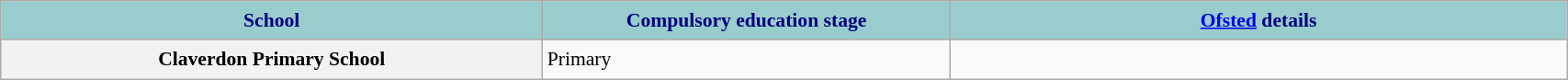<table class="wikitable sortable" style="font-size:90%;width:90%;border:0px;text-align:left;line-height:150%;">
<tr>
<th style="background: #99CCCC; color: #000080" height="17" width="175">School</th>
<th style="background: #99CCCC; color: #000080" height="17" width="130">Compulsory education stage</th>
<th style="background: #99CCCC; color: #000080" height="17" width="200"><a href='#'>Ofsted</a> details</th>
</tr>
<tr>
<th>Claverdon Primary School</th>
<td>Primary</td>
<td></td>
</tr>
<tr>
</tr>
</table>
